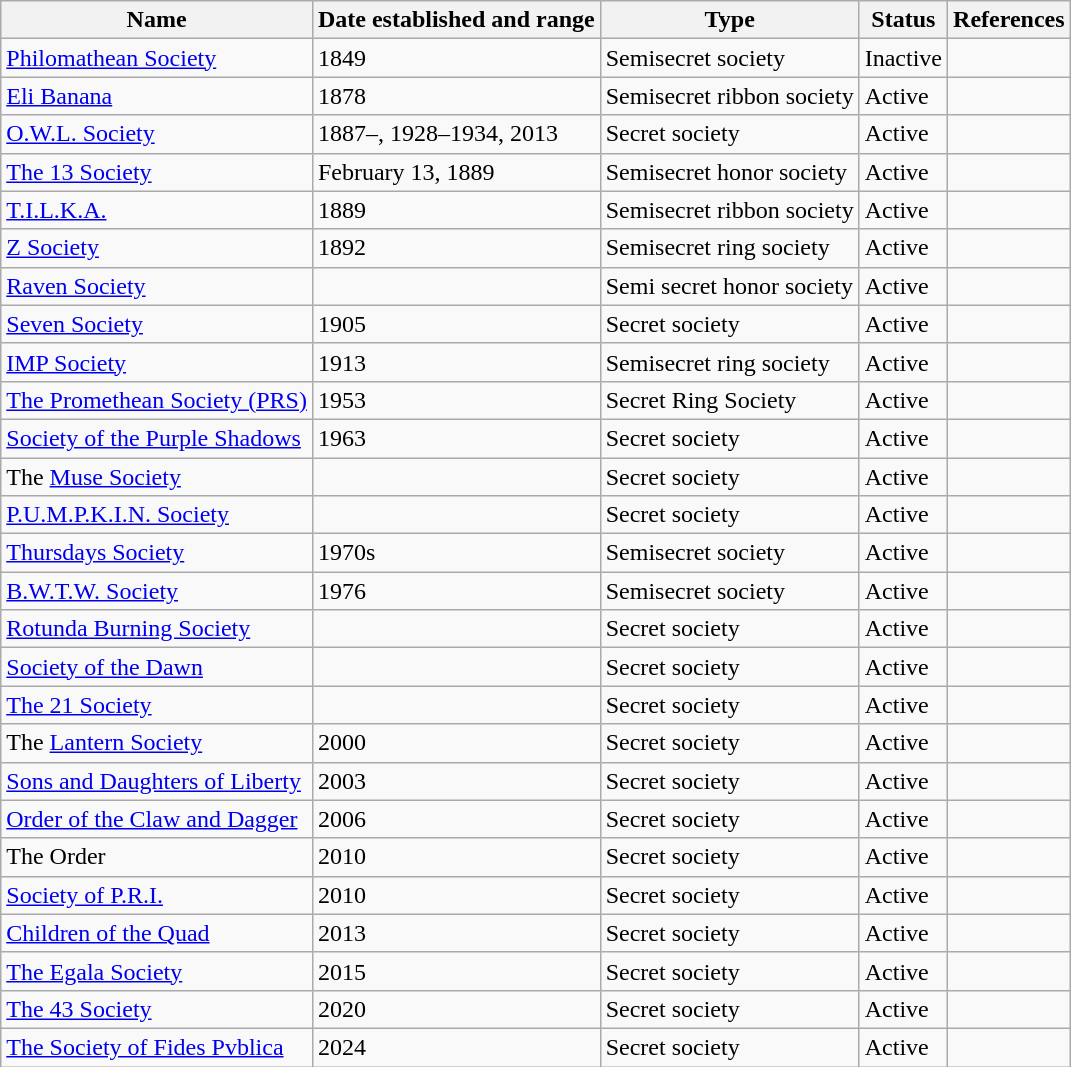<table class="sortable wikitable">
<tr>
<th>Name</th>
<th>Date established and range</th>
<th>Type</th>
<th>Status</th>
<th>References</th>
</tr>
<tr>
<td><a href='#'>Philomathean Society</a></td>
<td>1849</td>
<td>Semisecret society</td>
<td>Inactive</td>
<td></td>
</tr>
<tr>
<td><a href='#'>Eli Banana</a></td>
<td>1878</td>
<td>Semisecret ribbon society</td>
<td>Active</td>
<td></td>
</tr>
<tr>
<td><a href='#'>O.W.L. Society</a></td>
<td>1887–, 1928–1934, 2013</td>
<td>Secret society</td>
<td>Active</td>
<td></td>
</tr>
<tr>
<td><a href='#'>The 13 Society</a></td>
<td>February 13, 1889</td>
<td>Semisecret honor society</td>
<td>Active</td>
<td></td>
</tr>
<tr>
<td><a href='#'>T.I.L.K.A.</a></td>
<td>1889</td>
<td>Semisecret ribbon society</td>
<td>Active</td>
<td></td>
</tr>
<tr>
<td><a href='#'>Z Society</a></td>
<td>1892</td>
<td>Semisecret ring society</td>
<td>Active</td>
<td></td>
</tr>
<tr>
<td><a href='#'>Raven Society</a></td>
<td></td>
<td>Semi secret honor society</td>
<td>Active</td>
<td></td>
</tr>
<tr>
<td><a href='#'>Seven Society</a></td>
<td>1905</td>
<td>Secret society</td>
<td>Active</td>
<td></td>
</tr>
<tr>
<td><a href='#'>IMP Society</a></td>
<td>1913</td>
<td>Semisecret ring society</td>
<td>Active</td>
<td></td>
</tr>
<tr>
<td><a href='#'>The Promethean Society (PRS)</a></td>
<td>1953</td>
<td>Secret Ring Society</td>
<td>Active</td>
<td></td>
</tr>
<tr>
<td><a href='#'>Society of the Purple Shadows</a></td>
<td>1963</td>
<td>Secret society</td>
<td>Active</td>
<td></td>
</tr>
<tr>
<td>The <a href='#'>Muse Society</a></td>
<td></td>
<td>Secret society</td>
<td>Active</td>
<td></td>
</tr>
<tr>
<td><a href='#'>P.U.M.P.K.I.N. Society</a></td>
<td></td>
<td>Secret society</td>
<td>Active</td>
<td></td>
</tr>
<tr>
<td><a href='#'>Thursdays Society</a></td>
<td>1970s</td>
<td>Semisecret society</td>
<td>Active</td>
<td></td>
</tr>
<tr>
<td><a href='#'>B.W.T.W. Society</a></td>
<td>1976</td>
<td>Semisecret society</td>
<td>Active</td>
<td></td>
</tr>
<tr>
<td><a href='#'>Rotunda Burning Society</a></td>
<td></td>
<td>Secret society</td>
<td>Active</td>
<td></td>
</tr>
<tr>
<td><a href='#'>Society of the Dawn</a></td>
<td></td>
<td>Secret society</td>
<td>Active</td>
<td></td>
</tr>
<tr>
<td><a href='#'>The 21 Society</a></td>
<td></td>
<td>Secret society</td>
<td>Active</td>
<td></td>
</tr>
<tr>
<td>The <a href='#'>Lantern Society</a></td>
<td>2000</td>
<td>Secret society</td>
<td>Active</td>
<td></td>
</tr>
<tr>
<td><a href='#'>Sons and Daughters of Liberty</a></td>
<td>2003</td>
<td>Secret society</td>
<td>Active</td>
<td></td>
</tr>
<tr>
<td><a href='#'>Order of the Claw and Dagger</a></td>
<td>2006</td>
<td>Secret society</td>
<td>Active</td>
<td></td>
</tr>
<tr>
<td>The Order</td>
<td>2010</td>
<td>Secret society</td>
<td>Active</td>
<td></td>
</tr>
<tr>
<td><a href='#'>Society of P.R.I.</a></td>
<td>2010</td>
<td>Secret society</td>
<td>Active</td>
<td></td>
</tr>
<tr>
<td><a href='#'>Children of the Quad</a></td>
<td>2013</td>
<td>Secret society</td>
<td>Active</td>
<td></td>
</tr>
<tr>
<td><a href='#'>The Egala Society</a></td>
<td>2015</td>
<td>Secret society</td>
<td>Active</td>
<td></td>
</tr>
<tr>
<td><a href='#'>The 43 Society</a></td>
<td>2020</td>
<td>Secret society</td>
<td>Active</td>
<td></td>
</tr>
<tr>
<td><a href='#'>The Society of Fides Pvblica</a></td>
<td>2024</td>
<td>Secret society</td>
<td>Active</td>
</tr>
</table>
